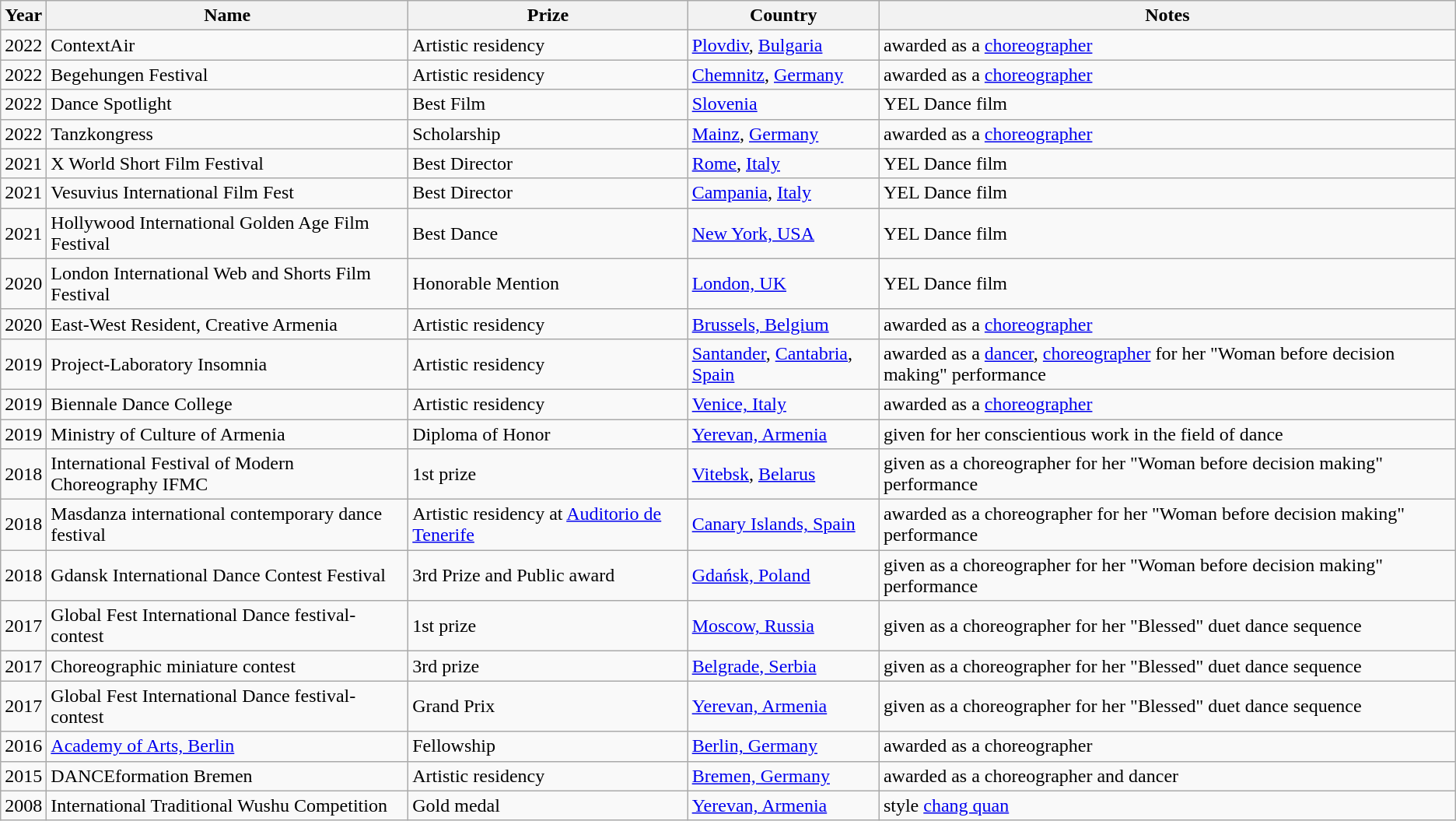<table class="wikitable sortable">
<tr>
<th>Year</th>
<th>Name</th>
<th>Prize</th>
<th>Country</th>
<th>Notes</th>
</tr>
<tr>
<td>2022</td>
<td>ContextAir</td>
<td>Artistic residency</td>
<td><a href='#'>Plovdiv</a>, <a href='#'>Bulgaria</a></td>
<td>awarded as a <a href='#'>choreographer</a></td>
</tr>
<tr>
<td>2022</td>
<td>Begehungen Festival</td>
<td>Artistic residency</td>
<td><a href='#'>Chemnitz</a>, <a href='#'>Germany</a></td>
<td>awarded as a <a href='#'>choreographer</a></td>
</tr>
<tr>
<td>2022</td>
<td>Dance Spotlight</td>
<td>Best Film</td>
<td><a href='#'>Slovenia</a></td>
<td>YEL Dance film</td>
</tr>
<tr>
<td>2022</td>
<td>Tanzkongress</td>
<td>Scholarship</td>
<td><a href='#'>Mainz</a>, <a href='#'>Germany</a></td>
<td>awarded as a <a href='#'>choreographer</a></td>
</tr>
<tr>
<td>2021</td>
<td>X World Short Film Festival</td>
<td>Best Director</td>
<td><a href='#'>Rome</a>, <a href='#'>Italy</a></td>
<td>YEL Dance film</td>
</tr>
<tr>
<td>2021</td>
<td>Vesuvius International Film Fest</td>
<td>Best Director</td>
<td><a href='#'>Campania</a>, <a href='#'>Italy</a></td>
<td>YEL Dance film</td>
</tr>
<tr>
<td>2021</td>
<td>Hollywood International Golden Age Film Festival</td>
<td>Best Dance</td>
<td><a href='#'>New York, USA</a></td>
<td>YEL Dance film</td>
</tr>
<tr>
<td>2020</td>
<td>London International Web and Shorts Film Festival</td>
<td>Honorable Mention</td>
<td><a href='#'>London, UK</a></td>
<td>YEL Dance film</td>
</tr>
<tr>
<td>2020</td>
<td>East-West Resident, Creative Armenia</td>
<td>Artistic residency</td>
<td><a href='#'>Brussels, Belgium</a></td>
<td>awarded as a <a href='#'>choreographer</a></td>
</tr>
<tr>
<td>2019</td>
<td>Project-Laboratory Insomnia</td>
<td>Artistic residency</td>
<td><a href='#'>Santander</a>, <a href='#'>Cantabria</a>, <a href='#'>Spain</a></td>
<td>awarded as a <a href='#'>dancer</a>, <a href='#'>choreographer</a>  for her "Woman before decision making" performance</td>
</tr>
<tr>
<td>2019</td>
<td>Biennale Dance College</td>
<td>Artistic residency</td>
<td><a href='#'>Venice, Italy</a></td>
<td>awarded as a <a href='#'>choreographer</a></td>
</tr>
<tr>
<td>2019</td>
<td>Ministry of Culture of Armenia</td>
<td>Diploma of Honor</td>
<td><a href='#'>Yerevan, Armenia</a></td>
<td>given for her conscientious work in the field of dance</td>
</tr>
<tr>
<td>2018</td>
<td>International Festival of Modern Choreography IFMC</td>
<td>1st prize</td>
<td><a href='#'>Vitebsk</a>, <a href='#'>Belarus</a></td>
<td>given as a choreographer for her "Woman before decision making" performance</td>
</tr>
<tr>
<td>2018</td>
<td>Masdanza international contemporary dance festival</td>
<td>Artistic residency at <a href='#'>Auditorio de Tenerife</a></td>
<td><a href='#'>Canary Islands, Spain</a></td>
<td>awarded as a choreographer for her "Woman before decision making" performance</td>
</tr>
<tr>
<td>2018</td>
<td>Gdansk International Dance Contest Festival</td>
<td>3rd Prize and Public award</td>
<td><a href='#'>Gdańsk, Poland</a></td>
<td>given as a choreographer for her "Woman before decision making" performance</td>
</tr>
<tr>
<td>2017</td>
<td>Global Fest International Dance festival-contest</td>
<td>1st prize</td>
<td><a href='#'>Moscow, Russia</a></td>
<td>given as a choreographer for her "Blessed" duet dance sequence</td>
</tr>
<tr>
<td>2017</td>
<td>Choreographic miniature contest</td>
<td>3rd prize</td>
<td><a href='#'>Belgrade, Serbia</a></td>
<td>given as a choreographer for her "Blessed" duet dance sequence</td>
</tr>
<tr>
<td>2017</td>
<td>Global Fest International Dance festival-contest</td>
<td>Grand Prix</td>
<td><a href='#'>Yerevan, Armenia</a></td>
<td>given as a choreographer for her "Blessed" duet dance sequence</td>
</tr>
<tr>
<td>2016</td>
<td><a href='#'>Academy of Arts, Berlin</a></td>
<td>Fellowship</td>
<td><a href='#'>Berlin, Germany</a></td>
<td>awarded as a choreographer</td>
</tr>
<tr>
<td>2015</td>
<td>DANCEformation Bremen</td>
<td>Artistic residency</td>
<td><a href='#'>Bremen, Germany</a></td>
<td>awarded as a choreographer and dancer</td>
</tr>
<tr>
<td>2008</td>
<td>International Traditional Wushu Competition</td>
<td>Gold medal</td>
<td><a href='#'>Yerevan, Armenia</a></td>
<td>style <a href='#'>chang quan</a></td>
</tr>
</table>
